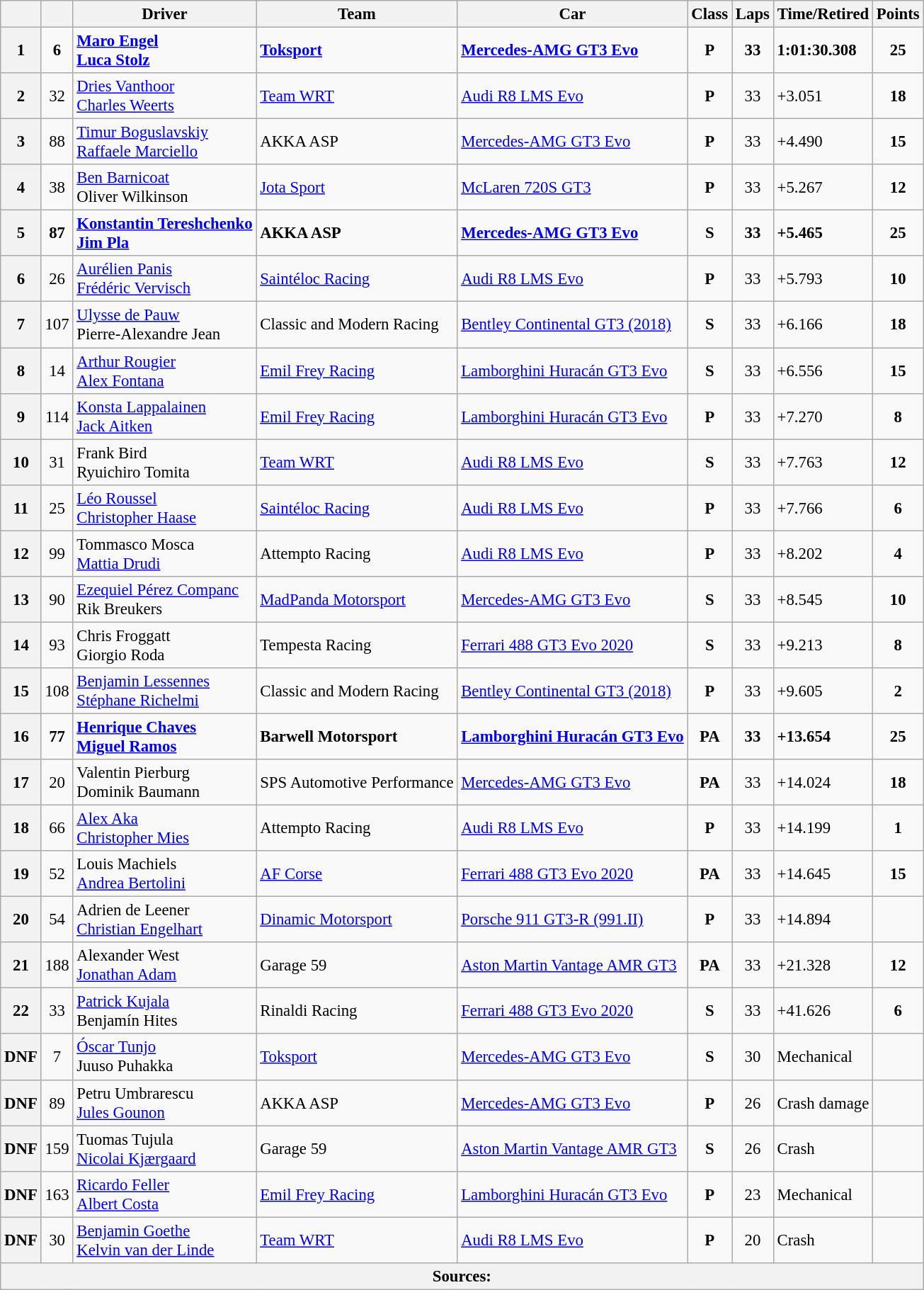<table class="wikitable sortable" style="font-size: 95%">
<tr>
<th></th>
<th></th>
<th>Driver</th>
<th>Team</th>
<th>Car</th>
<th>Class</th>
<th>Laps</th>
<th>Time/Retired</th>
<th>Points</th>
</tr>
<tr style="font-weight:bold">
<th>1</th>
<td align=center>6</td>
<td> <a href='#'>Maro Engel</a><br> <a href='#'>Luca Stolz</a></td>
<td> <a href='#'>Toksport</a></td>
<td><a href='#'>Mercedes-AMG GT3 Evo</a></td>
<td align=center><strong><span>P</span></strong></td>
<td align=center>33</td>
<td>1:01:30.308</td>
<td align=center><strong>25</strong></td>
</tr>
<tr>
<th>2</th>
<td align=center>32</td>
<td> <a href='#'>Dries Vanthoor</a><br> <a href='#'>Charles Weerts</a></td>
<td> <a href='#'>Team WRT</a></td>
<td><a href='#'>Audi R8 LMS Evo</a></td>
<td align=center><strong><span>P</span></strong></td>
<td align=center>33</td>
<td>+3.051</td>
<td align=center><strong>18</strong></td>
</tr>
<tr>
<th>3</th>
<td align=center>88</td>
<td> <a href='#'>Timur Boguslavskiy</a><br> <a href='#'>Raffaele Marciello</a></td>
<td> AKKA ASP</td>
<td><a href='#'>Mercedes-AMG GT3 Evo</a></td>
<td align=center><strong><span>P</span></strong></td>
<td align=center>33</td>
<td>+4.490</td>
<td align=center><strong>15</strong></td>
</tr>
<tr>
<th>4</th>
<td align=center>38</td>
<td> <a href='#'>Ben Barnicoat</a><br> Oliver Wilkinson</td>
<td> <a href='#'>Jota Sport</a></td>
<td><a href='#'>McLaren 720S GT3</a></td>
<td align=center><strong><span>P</span></strong></td>
<td align=center>33</td>
<td>+5.267</td>
<td align=center><strong>12</strong></td>
</tr>
<tr style="font-weight:bold">
<th>5</th>
<td align=center>87</td>
<td> <a href='#'>Konstantin Tereshchenko</a><br> <a href='#'>Jim Pla</a></td>
<td> AKKA ASP</td>
<td><a href='#'>Mercedes-AMG GT3 Evo</a></td>
<td align=center><strong><span>S</span></strong></td>
<td align=center>33</td>
<td>+5.465</td>
<td align=center><strong>25</strong></td>
</tr>
<tr>
<th>6</th>
<td align=center>26</td>
<td> <a href='#'>Aurélien Panis</a><br> <a href='#'>Frédéric Vervisch</a></td>
<td> <a href='#'>Saintéloc Racing</a></td>
<td><a href='#'>Audi R8 LMS Evo</a></td>
<td align=center><strong><span>P</span></strong></td>
<td align=center>33</td>
<td>+5.793</td>
<td align=center><strong>10</strong></td>
</tr>
<tr>
<th>7</th>
<td align=center>107</td>
<td> <a href='#'>Ulysse de Pauw</a><br> Pierre-Alexandre Jean</td>
<td> Classic and Modern Racing</td>
<td><a href='#'>Bentley Continental GT3 (2018)</a></td>
<td align=center><strong><span>S</span></strong></td>
<td align=center>33</td>
<td>+6.166</td>
<td align=center><strong>18</strong></td>
</tr>
<tr>
<th>8</th>
<td align=center>14</td>
<td> <a href='#'>Arthur Rougier</a><br> <a href='#'>Alex Fontana</a></td>
<td> <a href='#'>Emil Frey Racing</a></td>
<td><a href='#'>Lamborghini Huracán GT3 Evo</a></td>
<td align=center><strong><span>S</span></strong></td>
<td align=center>33</td>
<td>+6.556</td>
<td align=center><strong>15</strong></td>
</tr>
<tr>
<th>9</th>
<td align=center>114</td>
<td> <a href='#'>Konsta Lappalainen</a><br> <a href='#'>Jack Aitken</a></td>
<td> <a href='#'>Emil Frey Racing</a></td>
<td><a href='#'>Lamborghini Huracán GT3 Evo</a></td>
<td align=center><strong><span>P</span></strong></td>
<td align=center>33</td>
<td>+7.270</td>
<td align=center><strong>8</strong></td>
</tr>
<tr>
<th>10</th>
<td align=center>31</td>
<td> Frank Bird<br> Ryuichiro Tomita</td>
<td> <a href='#'>Team WRT</a></td>
<td><a href='#'>Audi R8 LMS Evo</a></td>
<td align=center><strong><span>S</span></strong></td>
<td align=center>33</td>
<td>+7.763</td>
<td align=center><strong>12</strong></td>
</tr>
<tr>
<th>11</th>
<td align=center>25</td>
<td> <a href='#'>Léo Roussel</a><br> <a href='#'>Christopher Haase</a></td>
<td> <a href='#'>Saintéloc Racing</a></td>
<td><a href='#'>Audi R8 LMS Evo</a></td>
<td align=center><strong><span>P</span></strong></td>
<td align=center>33</td>
<td>+7.766</td>
<td align=center><strong>6</strong></td>
</tr>
<tr>
<th>12</th>
<td align=center>99</td>
<td> Tommasco Mosca<br> <a href='#'>Mattia Drudi</a></td>
<td> Attempto Racing</td>
<td><a href='#'>Audi R8 LMS Evo</a></td>
<td align=center><strong><span>P</span></strong></td>
<td align=center>33</td>
<td>+8.202</td>
<td align=center><strong>4</strong></td>
</tr>
<tr>
<th>13</th>
<td align=center>90</td>
<td> <a href='#'>Ezequiel Pérez Companc</a><br> Rik Breukers</td>
<td> <a href='#'>MadPanda Motorsport</a></td>
<td><a href='#'>Mercedes-AMG GT3 Evo</a></td>
<td align=center><strong><span>S</span></strong></td>
<td align=center>33</td>
<td>+8.545</td>
<td align=center><strong>10</strong></td>
</tr>
<tr>
<th>14</th>
<td align=center>93</td>
<td> Chris Froggatt<br> Giorgio Roda</td>
<td> Tempesta Racing</td>
<td><a href='#'>Ferrari 488 GT3 Evo 2020</a></td>
<td align=center><strong><span>S</span></strong></td>
<td align=center>33</td>
<td>+9.213</td>
<td align=center><strong>8</strong></td>
</tr>
<tr>
<th>15</th>
<td align=center>108</td>
<td> <a href='#'>Benjamin Lessennes</a><br> <a href='#'>Stéphane Richelmi</a></td>
<td> Classic and Modern Racing</td>
<td><a href='#'>Bentley Continental GT3 (2018)</a></td>
<td align=center><strong><span>P</span></strong></td>
<td align=center>33</td>
<td>+9.605</td>
<td align=center><strong>2</strong></td>
</tr>
<tr style="font-weight:bold">
<th>16</th>
<td align=center>77</td>
<td> <a href='#'>Henrique Chaves</a><br> <a href='#'>Miguel Ramos</a></td>
<td> Barwell Motorsport</td>
<td><a href='#'>Lamborghini Huracán GT3 Evo</a></td>
<td align=center><strong><span>PA</span></strong></td>
<td align=center>33</td>
<td>+13.654</td>
<td align=center><strong>25</strong></td>
</tr>
<tr>
<th>17</th>
<td align=center>20</td>
<td> Valentin Pierburg<br> Dominik Baumann</td>
<td> SPS Automotive Performance</td>
<td><a href='#'>Mercedes-AMG GT3 Evo</a></td>
<td align=center><strong><span>PA</span></strong></td>
<td align=center>33</td>
<td>+14.024</td>
<td align=center><strong>18</strong></td>
</tr>
<tr>
<th>18</th>
<td align=center>66</td>
<td> <a href='#'>Alex Aka</a><br> <a href='#'>Christopher Mies</a></td>
<td> Attempto Racing</td>
<td><a href='#'>Audi R8 LMS Evo</a></td>
<td align=center><strong><span>P</span></strong></td>
<td align=center>33</td>
<td>+14.199</td>
<td align=center><strong>1</strong></td>
</tr>
<tr>
<th>19</th>
<td align=center>52</td>
<td> Louis Machiels<br> <a href='#'>Andrea Bertolini</a></td>
<td> <a href='#'>AF Corse</a></td>
<td><a href='#'>Ferrari 488 GT3 Evo 2020</a></td>
<td align=center><strong><span>PA</span></strong></td>
<td align=center>33</td>
<td>+14.645</td>
<td align=center><strong>15</strong></td>
</tr>
<tr>
<th>20</th>
<td align=center>54</td>
<td> Adrien de Leener<br> <a href='#'>Christian Engelhart</a></td>
<td> <a href='#'>Dinamic Motorsport</a></td>
<td><a href='#'>Porsche 911 GT3-R (991.II)</a></td>
<td align=center><strong><span>P</span></strong></td>
<td align=center>33</td>
<td>+14.894</td>
<td align=center></td>
</tr>
<tr>
<th>21</th>
<td align=center>188</td>
<td> Alexander West<br> <a href='#'>Jonathan Adam</a></td>
<td> Garage 59</td>
<td><a href='#'>Aston Martin Vantage AMR GT3</a></td>
<td align=center><strong><span>PA</span></strong></td>
<td align=center>33</td>
<td>+21.328</td>
<td align=center><strong>12</strong></td>
</tr>
<tr>
<th>22</th>
<td align=center>33</td>
<td> <a href='#'>Patrick Kujala</a><br> Benjamín Hites</td>
<td> Rinaldi Racing</td>
<td><a href='#'>Ferrari 488 GT3 Evo 2020</a></td>
<td align=center><strong><span>S</span></strong></td>
<td align=center>33</td>
<td>+41.626</td>
<td align=center><strong>6</strong></td>
</tr>
<tr>
<th>DNF</th>
<td align=center>7</td>
<td> <a href='#'>Óscar Tunjo</a><br> Juuso Puhakka</td>
<td> <a href='#'>Toksport</a></td>
<td><a href='#'>Mercedes-AMG GT3 Evo</a></td>
<td align=center><strong><span>S</span></strong></td>
<td align=center>30</td>
<td>Mechanical</td>
<td align=center></td>
</tr>
<tr>
<th>DNF</th>
<td align=center>89</td>
<td> Petru Umbrarescu<br> <a href='#'>Jules Gounon</a></td>
<td> AKKA ASP</td>
<td><a href='#'>Mercedes-AMG GT3 Evo</a></td>
<td align=center><strong><span>P</span></strong></td>
<td align=center>26</td>
<td>Crash damage</td>
<td align=center></td>
</tr>
<tr>
<th>DNF</th>
<td align=center>159</td>
<td> Tuomas Tujula<br> <a href='#'>Nicolai Kjærgaard</a></td>
<td> Garage 59</td>
<td><a href='#'>Aston Martin Vantage AMR GT3</a></td>
<td align=center><strong><span>S</span></strong></td>
<td align=center>26</td>
<td>Crash</td>
<td align=center></td>
</tr>
<tr>
<th>DNF</th>
<td align=center>163</td>
<td> <a href='#'>Ricardo Feller</a><br> <a href='#'>Albert Costa</a></td>
<td> <a href='#'>Emil Frey Racing</a></td>
<td><a href='#'>Lamborghini Huracán GT3 Evo</a></td>
<td align=center><strong><span>P</span></strong></td>
<td align=center>23</td>
<td>Mechanical</td>
<td align=center></td>
</tr>
<tr>
<th>DNF</th>
<td align=center>30</td>
<td> <a href='#'>Benjamin Goethe</a><br> <a href='#'>Kelvin van der Linde</a></td>
<td> <a href='#'>Team WRT</a></td>
<td><a href='#'>Audi R8 LMS Evo</a></td>
<td align=center><strong><span>P</span></strong></td>
<td align=center>20</td>
<td>Crash</td>
<td align=center></td>
</tr>
<tr>
<th colspan=9>Sources:</th>
</tr>
</table>
